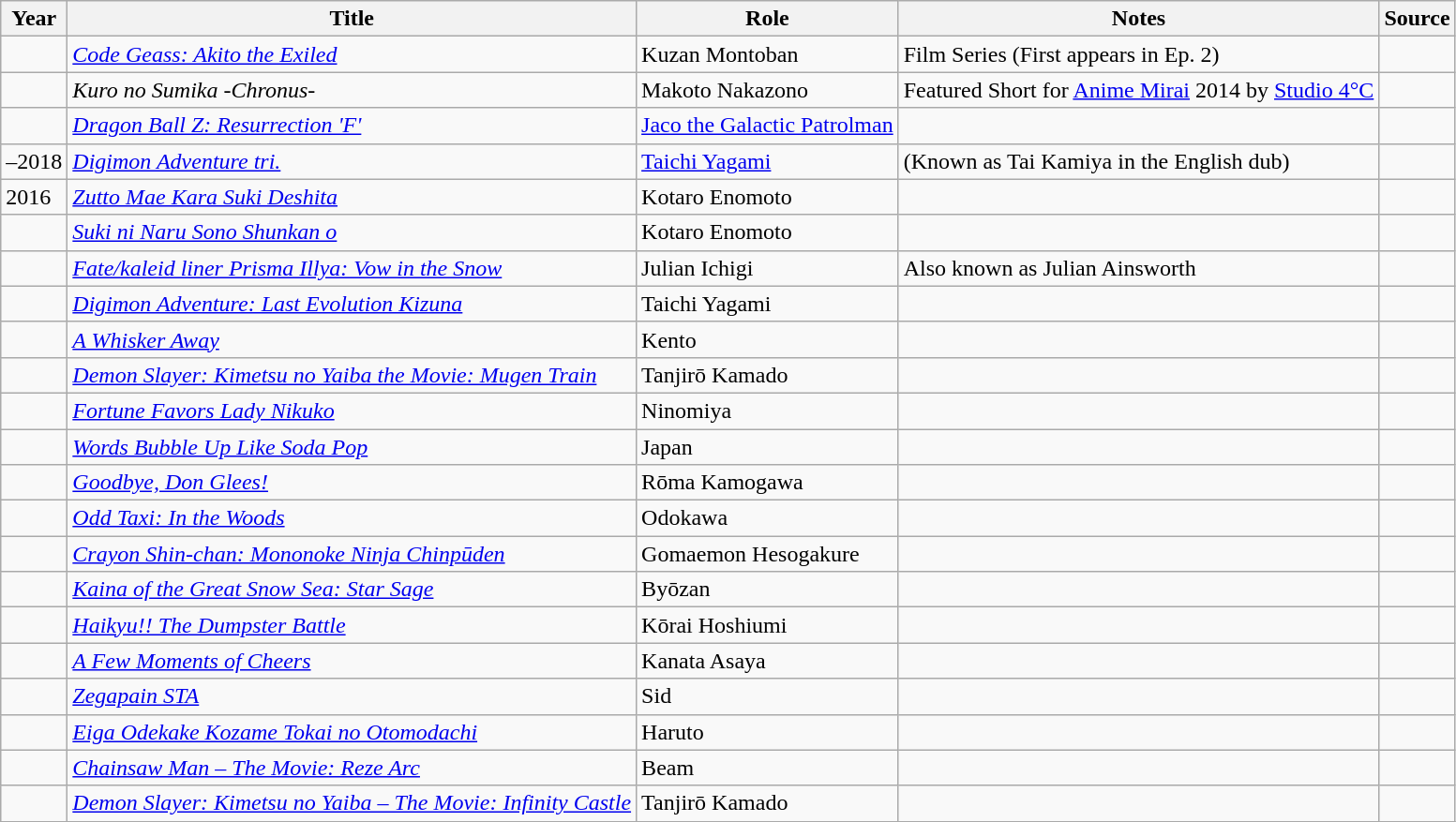<table class="wikitable sortable">
<tr>
<th>Year</th>
<th>Title</th>
<th>Role</th>
<th class="unsortable">Notes</th>
<th class="unsortable">Source</th>
</tr>
<tr>
<td></td>
<td><em><a href='#'>Code Geass: Akito the Exiled</a></em></td>
<td>Kuzan Montoban</td>
<td>Film Series (First appears in Ep. 2)</td>
<td></td>
</tr>
<tr>
<td></td>
<td><em>Kuro no Sumika -Chronus-</em></td>
<td>Makoto Nakazono</td>
<td>Featured Short for <a href='#'>Anime Mirai</a> 2014 by <a href='#'>Studio 4°C</a></td>
<td></td>
</tr>
<tr>
<td></td>
<td><em><a href='#'>Dragon Ball Z: Resurrection 'F'</a></em></td>
<td><a href='#'>Jaco the Galactic Patrolman</a></td>
<td></td>
<td></td>
</tr>
<tr>
<td>–2018</td>
<td><em><a href='#'>Digimon Adventure tri.</a></em></td>
<td><a href='#'>Taichi Yagami</a></td>
<td>(Known as Tai Kamiya in the English dub)</td>
<td></td>
</tr>
<tr>
<td>2016</td>
<td><em><a href='#'>Zutto Mae Kara Suki Deshita</a></em></td>
<td>Kotaro Enomoto</td>
<td></td>
<td></td>
</tr>
<tr>
<td></td>
<td><em><a href='#'>Suki ni Naru Sono Shunkan o</a></em></td>
<td>Kotaro Enomoto</td>
<td></td>
<td></td>
</tr>
<tr>
<td></td>
<td><em><a href='#'>Fate/kaleid liner Prisma Illya: Vow in the Snow</a></em></td>
<td>Julian Ichigi</td>
<td>Also known as Julian Ainsworth</td>
<td></td>
</tr>
<tr>
<td></td>
<td><em><a href='#'>Digimon Adventure: Last Evolution Kizuna</a></em></td>
<td>Taichi Yagami</td>
<td></td>
<td></td>
</tr>
<tr>
<td></td>
<td><em><a href='#'>A Whisker Away</a></em></td>
<td>Kento</td>
<td></td>
<td></td>
</tr>
<tr>
<td></td>
<td><em><a href='#'>Demon Slayer: Kimetsu no Yaiba the Movie: Mugen Train</a></em></td>
<td>Tanjirō Kamado</td>
<td></td>
<td></td>
</tr>
<tr>
<td></td>
<td><em><a href='#'>Fortune Favors Lady Nikuko</a></em></td>
<td>Ninomiya</td>
<td></td>
<td></td>
</tr>
<tr>
<td></td>
<td><em><a href='#'>Words Bubble Up Like Soda Pop</a></em></td>
<td>Japan</td>
<td></td>
<td></td>
</tr>
<tr>
<td></td>
<td><em><a href='#'>Goodbye, Don Glees!</a></em></td>
<td>Rōma Kamogawa</td>
<td></td>
<td></td>
</tr>
<tr>
<td></td>
<td><em><a href='#'>Odd Taxi: In the Woods</a></em></td>
<td>Odokawa</td>
<td></td>
<td></td>
</tr>
<tr>
<td></td>
<td><em><a href='#'>Crayon Shin-chan: Mononoke Ninja Chinpūden</a></em></td>
<td>Gomaemon Hesogakure</td>
<td></td>
<td></td>
</tr>
<tr>
<td></td>
<td><em><a href='#'>Kaina of the Great Snow Sea: Star Sage</a></em></td>
<td>Byōzan</td>
<td></td>
<td></td>
</tr>
<tr>
<td></td>
<td><em><a href='#'>Haikyu!! The Dumpster Battle</a></em></td>
<td>Kōrai Hoshiumi</td>
<td></td>
<td></td>
</tr>
<tr>
<td></td>
<td><em><a href='#'>A Few Moments of Cheers</a></em></td>
<td>Kanata Asaya</td>
<td></td>
<td></td>
</tr>
<tr>
<td></td>
<td><em><a href='#'>Zegapain STA</a></em></td>
<td>Sid</td>
<td></td>
<td></td>
</tr>
<tr>
<td></td>
<td><em><a href='#'>Eiga Odekake Kozame Tokai no Otomodachi</a></em></td>
<td>Haruto</td>
<td></td>
<td></td>
</tr>
<tr>
<td></td>
<td><em><a href='#'>Chainsaw Man – The Movie: Reze Arc</a></em></td>
<td>Beam</td>
<td></td>
<td></td>
</tr>
<tr>
<td></td>
<td><em><a href='#'>Demon Slayer: Kimetsu no Yaiba – The Movie: Infinity Castle</a></em></td>
<td>Tanjirō Kamado</td>
<td></td>
<td></td>
</tr>
<tr>
</tr>
</table>
